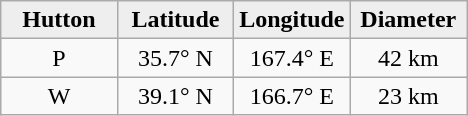<table class="wikitable">
<tr>
<th width="25%" style="background:#eeeeee;">Hutton</th>
<th width="25%" style="background:#eeeeee;">Latitude</th>
<th width="25%" style="background:#eeeeee;">Longitude</th>
<th width="25%" style="background:#eeeeee;">Diameter</th>
</tr>
<tr>
<td align="center">P</td>
<td align="center">35.7° N</td>
<td align="center">167.4° E</td>
<td align="center">42 km</td>
</tr>
<tr>
<td align="center">W</td>
<td align="center">39.1° N</td>
<td align="center">166.7° E</td>
<td align="center">23 km</td>
</tr>
</table>
